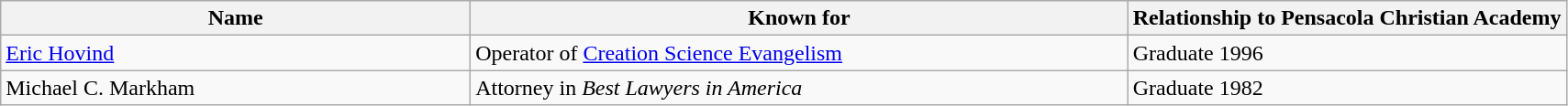<table class="wikitable">
<tr>
<th bgcolor="#e5e5e5" width="30%">Name</th>
<th bgcolor="#e5e5e5" width="42%">Known for</th>
<th bgcolor="#e5e5e5" width="28%">Relationship to Pensacola Christian Academy</th>
</tr>
<tr>
<td><a href='#'>Eric Hovind</a></td>
<td>Operator of <a href='#'>Creation Science Evangelism</a></td>
<td>Graduate 1996</td>
</tr>
<tr>
<td>Michael C. Markham</td>
<td>Attorney in <em>Best Lawyers in America</em></td>
<td>Graduate 1982</td>
</tr>
</table>
